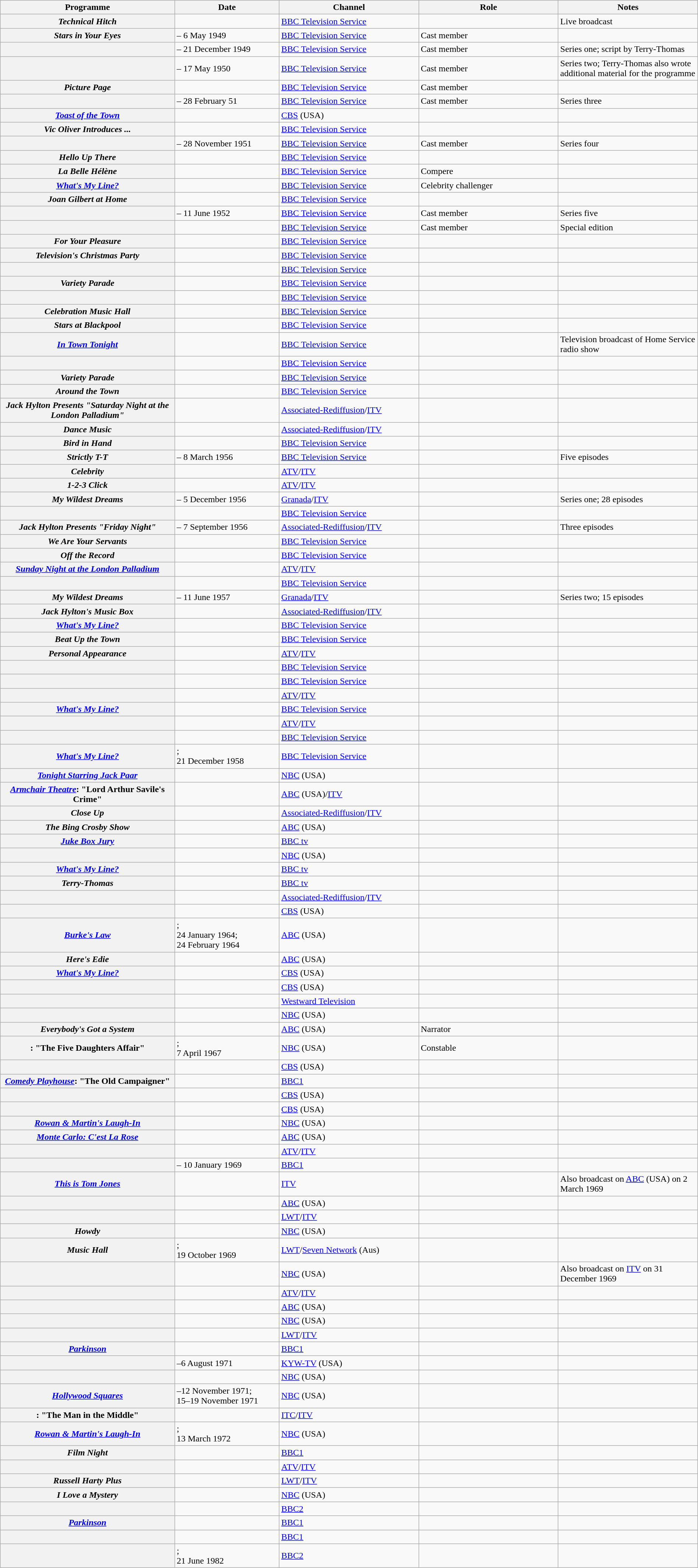<table class="wikitable plainrowheaders sortable" style="margin-right: 0;">
<tr>
<th scope="col" style="width: 25%;">Programme</th>
<th scope="col" style="width: 15%;">Date</th>
<th scope="col" style="width: 20%;">Channel</th>
<th scope="col" style="width: 20%;">Role</th>
<th scope="col" style="width: 20%;" class="unsortable">Notes</th>
</tr>
<tr>
<th scope="row"><em>Technical Hitch</em></th>
<td></td>
<td><a href='#'>BBC Television Service</a></td>
<td></td>
<td>Live broadcast</td>
</tr>
<tr>
<th scope="row"><em>Stars in Your Eyes</em></th>
<td> – 6 May 1949</td>
<td><a href='#'>BBC Television Service</a></td>
<td>Cast member</td>
<td></td>
</tr>
<tr>
<th scope="row"></th>
<td> – 21 December 1949</td>
<td><a href='#'>BBC Television Service</a></td>
<td>Cast member</td>
<td>Series one; script by Terry-Thomas</td>
</tr>
<tr>
<th scope="row"></th>
<td> – 17 May 1950</td>
<td><a href='#'>BBC Television Service</a></td>
<td>Cast member</td>
<td>Series two; Terry-Thomas also wrote additional material for the programme</td>
</tr>
<tr>
<th scope="row"><em>Picture Page</em></th>
<td></td>
<td><a href='#'>BBC Television Service</a></td>
<td>Cast member</td>
<td></td>
</tr>
<tr>
<th scope="row"></th>
<td> – 28 February 51</td>
<td><a href='#'>BBC Television Service</a></td>
<td>Cast member</td>
<td>Series three</td>
</tr>
<tr>
<th scope="row"><em><a href='#'>Toast of the Town</a></em></th>
<td></td>
<td><a href='#'>CBS</a> (USA)</td>
<td></td>
<td></td>
</tr>
<tr>
<th scope="row"><em>Vic Oliver Introduces ...</em></th>
<td></td>
<td><a href='#'>BBC Television Service</a></td>
<td></td>
<td></td>
</tr>
<tr>
<th scope="row"></th>
<td> – 28 November 1951</td>
<td><a href='#'>BBC Television Service</a></td>
<td>Cast member</td>
<td>Series four</td>
</tr>
<tr>
<th scope="row"><em>Hello Up There</em></th>
<td></td>
<td><a href='#'>BBC Television Service</a></td>
<td></td>
<td></td>
</tr>
<tr>
<th scope="row"><em>La Belle Hélène</em></th>
<td></td>
<td><a href='#'>BBC Television Service</a></td>
<td>Compere</td>
<td></td>
</tr>
<tr>
<th scope="row"><em><a href='#'>What's My Line?</a></em></th>
<td></td>
<td><a href='#'>BBC Television Service</a></td>
<td>Celebrity challenger</td>
<td></td>
</tr>
<tr>
<th scope="row"><em>Joan Gilbert at Home</em></th>
<td></td>
<td><a href='#'>BBC Television Service</a></td>
<td></td>
<td></td>
</tr>
<tr>
<th scope="row"></th>
<td> – 11 June 1952</td>
<td><a href='#'>BBC Television Service</a></td>
<td>Cast member</td>
<td>Series five</td>
</tr>
<tr>
<th scope="row"></th>
<td></td>
<td><a href='#'>BBC Television Service</a></td>
<td>Cast member</td>
<td>Special edition</td>
</tr>
<tr>
<th scope="row"><em>For Your Pleasure</em></th>
<td></td>
<td><a href='#'>BBC Television Service</a></td>
<td></td>
<td></td>
</tr>
<tr>
<th scope="row"><em>Television's Christmas Party</em></th>
<td></td>
<td><a href='#'>BBC Television Service</a></td>
<td></td>
<td></td>
</tr>
<tr>
<th scope="row"></th>
<td></td>
<td><a href='#'>BBC Television Service</a></td>
<td></td>
<td></td>
</tr>
<tr>
<th scope="row"><em>Variety Parade</em></th>
<td></td>
<td><a href='#'>BBC Television Service</a></td>
<td></td>
<td></td>
</tr>
<tr>
<th scope="row"></th>
<td></td>
<td><a href='#'>BBC Television Service</a></td>
<td></td>
<td></td>
</tr>
<tr>
<th scope="row"><em>Celebration Music Hall</em></th>
<td></td>
<td><a href='#'>BBC Television Service</a></td>
<td></td>
<td></td>
</tr>
<tr>
<th scope="row"><em>Stars at Blackpool</em></th>
<td></td>
<td><a href='#'>BBC Television Service</a></td>
<td></td>
<td></td>
</tr>
<tr>
<th scope="row"><em><a href='#'>In Town Tonight</a></em></th>
<td></td>
<td><a href='#'>BBC Television Service</a></td>
<td></td>
<td>Television broadcast of Home Service radio show</td>
</tr>
<tr>
<th scope="row"></th>
<td></td>
<td><a href='#'>BBC Television Service</a></td>
<td></td>
<td></td>
</tr>
<tr>
<th scope="row"><em>Variety Parade</em></th>
<td></td>
<td><a href='#'>BBC Television Service</a></td>
<td></td>
<td></td>
</tr>
<tr>
<th scope="row"><em>Around the Town</em></th>
<td></td>
<td><a href='#'>BBC Television Service</a></td>
<td></td>
<td></td>
</tr>
<tr>
<th scope="row"><em>Jack Hylton Presents "Saturday Night at the London Palladium"</em></th>
<td></td>
<td><a href='#'>Associated-Rediffusion</a>/<a href='#'>ITV</a></td>
<td></td>
<td></td>
</tr>
<tr>
<th scope="row"><em>Dance Music</em></th>
<td></td>
<td><a href='#'>Associated-Rediffusion</a>/<a href='#'>ITV</a></td>
<td></td>
<td></td>
</tr>
<tr>
<th scope="row"><em>Bird in Hand</em></th>
<td></td>
<td><a href='#'>BBC Television Service</a></td>
<td></td>
<td></td>
</tr>
<tr>
<th scope="row"><em>Strictly T-T</em></th>
<td> – 8 March 1956</td>
<td><a href='#'>BBC Television Service</a></td>
<td></td>
<td>Five episodes</td>
</tr>
<tr>
<th scope="row"><em>Celebrity</em></th>
<td></td>
<td><a href='#'>ATV</a>/<a href='#'>ITV</a></td>
<td></td>
<td></td>
</tr>
<tr>
<th scope="row"><em>1-2-3 Click</em></th>
<td></td>
<td><a href='#'>ATV</a>/<a href='#'>ITV</a></td>
<td></td>
<td></td>
</tr>
<tr>
<th scope="row"><em>My Wildest Dreams</em></th>
<td> – 5 December 1956</td>
<td><a href='#'>Granada</a>/<a href='#'>ITV</a></td>
<td></td>
<td>Series one; 28 episodes</td>
</tr>
<tr>
<th scope="row"></th>
<td></td>
<td><a href='#'>BBC Television Service</a></td>
<td></td>
<td></td>
</tr>
<tr>
<th scope="row"><em>Jack Hylton Presents "Friday Night"</em></th>
<td> – 7 September 1956</td>
<td><a href='#'>Associated-Rediffusion</a>/<a href='#'>ITV</a></td>
<td></td>
<td>Three episodes</td>
</tr>
<tr>
<th scope="row"><em>We Are Your Servants</em></th>
<td></td>
<td><a href='#'>BBC Television Service</a></td>
<td></td>
<td></td>
</tr>
<tr>
<th scope="row"><em>Off the Record</em></th>
<td></td>
<td><a href='#'>BBC Television Service</a></td>
<td></td>
<td></td>
</tr>
<tr>
<th scope="row"><em><a href='#'>Sunday Night at the London Palladium</a></em></th>
<td></td>
<td><a href='#'>ATV</a>/<a href='#'>ITV</a></td>
<td></td>
<td></td>
</tr>
<tr>
<th scope="row"></th>
<td></td>
<td><a href='#'>BBC Television Service</a></td>
<td></td>
<td></td>
</tr>
<tr>
<th scope="row"><em>My Wildest Dreams</em></th>
<td> – 11 June 1957</td>
<td><a href='#'>Granada</a>/<a href='#'>ITV</a></td>
<td></td>
<td>Series two; 15 episodes</td>
</tr>
<tr>
<th scope="row"><em>Jack Hylton's Music Box</em></th>
<td></td>
<td><a href='#'>Associated-Rediffusion</a>/<a href='#'>ITV</a></td>
<td></td>
<td></td>
</tr>
<tr>
<th scope="row"><em><a href='#'>What's My Line?</a></em></th>
<td></td>
<td><a href='#'>BBC Television Service</a></td>
<td></td>
<td></td>
</tr>
<tr>
<th scope="row"><em>Beat Up the Town</em></th>
<td></td>
<td><a href='#'>BBC Television Service</a></td>
<td></td>
<td></td>
</tr>
<tr>
<th scope="row"><em>Personal Appearance</em></th>
<td></td>
<td><a href='#'>ATV</a>/<a href='#'>ITV</a></td>
<td></td>
<td></td>
</tr>
<tr>
<th scope="row"></th>
<td></td>
<td><a href='#'>BBC Television Service</a></td>
<td></td>
<td></td>
</tr>
<tr>
<th scope="row"></th>
<td></td>
<td><a href='#'>BBC Television Service</a></td>
<td></td>
<td></td>
</tr>
<tr>
<th scope="row"></th>
<td></td>
<td><a href='#'>ATV</a>/<a href='#'>ITV</a></td>
<td></td>
<td></td>
</tr>
<tr>
<th scope="row"><em><a href='#'>What's My Line?</a></em></th>
<td></td>
<td><a href='#'>BBC Television Service</a></td>
<td></td>
<td></td>
</tr>
<tr>
<th scope="row"></th>
<td></td>
<td><a href='#'>ATV</a>/<a href='#'>ITV</a></td>
<td></td>
<td></td>
</tr>
<tr>
<th scope="row"></th>
<td></td>
<td><a href='#'>BBC Television Service</a></td>
<td></td>
<td></td>
</tr>
<tr>
<th scope="row"><em><a href='#'>What's My Line?</a></em></th>
<td>;<br>21 December 1958</td>
<td><a href='#'>BBC Television Service</a></td>
<td></td>
<td></td>
</tr>
<tr>
<th scope="row"><em><a href='#'>Tonight Starring Jack Paar</a></em></th>
<td></td>
<td><a href='#'>NBC</a> (USA)</td>
<td></td>
<td></td>
</tr>
<tr>
<th scope="row"><em><a href='#'>Armchair Theatre</a></em>: "Lord Arthur Savile's Crime"</th>
<td></td>
<td><a href='#'>ABC</a> (USA)/<a href='#'>ITV</a></td>
<td></td>
<td></td>
</tr>
<tr>
<th scope="row"><em>Close Up</em></th>
<td></td>
<td><a href='#'>Associated-Rediffusion</a>/<a href='#'>ITV</a></td>
<td></td>
<td></td>
</tr>
<tr>
<th scope="row"><em>The Bing Crosby Show</em></th>
<td></td>
<td><a href='#'>ABC</a> (USA)</td>
<td></td>
<td></td>
</tr>
<tr>
<th scope="row"><em><a href='#'>Juke Box Jury</a></em></th>
<td></td>
<td><a href='#'>BBC tv</a></td>
<td></td>
<td></td>
</tr>
<tr>
<th scope="row"></th>
<td></td>
<td><a href='#'>NBC</a> (USA)</td>
<td></td>
<td></td>
</tr>
<tr>
<th scope="row"><em><a href='#'>What's My Line?</a></em></th>
<td></td>
<td><a href='#'>BBC tv</a></td>
<td></td>
<td></td>
</tr>
<tr>
<th scope="row"><em>Terry-Thomas</em></th>
<td></td>
<td><a href='#'>BBC tv</a></td>
<td></td>
<td></td>
</tr>
<tr>
<th scope="row"></th>
<td></td>
<td><a href='#'>Associated-Rediffusion</a>/<a href='#'>ITV</a></td>
<td></td>
<td></td>
</tr>
<tr>
<th scope="row"></th>
<td></td>
<td><a href='#'>CBS</a> (USA)</td>
<td></td>
<td></td>
</tr>
<tr>
<th scope="row"><em><a href='#'>Burke's Law</a></em></th>
<td>;<br>24 January 1964;<br>24 February 1964</td>
<td><a href='#'>ABC</a> (USA)</td>
<td></td>
<td></td>
</tr>
<tr>
<th scope="row"><em>Here's Edie</em></th>
<td></td>
<td><a href='#'>ABC</a> (USA)</td>
<td></td>
<td></td>
</tr>
<tr>
<th scope="row"><em><a href='#'>What's My Line?</a></em></th>
<td></td>
<td><a href='#'>CBS</a> (USA)</td>
<td></td>
<td></td>
</tr>
<tr>
<th scope="row"></th>
<td></td>
<td><a href='#'>CBS</a> (USA)</td>
<td></td>
<td></td>
</tr>
<tr>
<th scope="row"></th>
<td></td>
<td><a href='#'>Westward Television</a></td>
<td></td>
<td></td>
</tr>
<tr>
<th scope="row"></th>
<td></td>
<td><a href='#'>NBC</a> (USA)</td>
<td></td>
<td></td>
</tr>
<tr>
<th scope="row"><em>Everybody's Got a System</em></th>
<td></td>
<td><a href='#'>ABC</a> (USA)</td>
<td>Narrator</td>
<td></td>
</tr>
<tr>
<th scope="row">: "The Five Daughters Affair"</th>
<td>;<br>7 April 1967</td>
<td><a href='#'>NBC</a> (USA)</td>
<td>Constable</td>
<td></td>
</tr>
<tr>
<th scope="row"></th>
<td></td>
<td><a href='#'>CBS</a> (USA)</td>
<td></td>
<td></td>
</tr>
<tr>
<th scope="row"><em><a href='#'>Comedy Playhouse</a></em>: "The Old Campaigner"</th>
<td></td>
<td><a href='#'>BBC1</a></td>
<td></td>
<td></td>
</tr>
<tr>
<th scope="row"></th>
<td></td>
<td><a href='#'>CBS</a> (USA)</td>
<td></td>
<td></td>
</tr>
<tr>
<th scope="row"></th>
<td></td>
<td><a href='#'>CBS</a> (USA)</td>
<td></td>
<td></td>
</tr>
<tr>
<th scope="row"><em><a href='#'>Rowan & Martin's Laugh-In</a></em></th>
<td></td>
<td><a href='#'>NBC</a> (USA)</td>
<td></td>
<td></td>
</tr>
<tr>
<th scope="row"><em><a href='#'>Monte Carlo: C'est La Rose</a></em></th>
<td></td>
<td><a href='#'>ABC</a> (USA)</td>
<td></td>
<td></td>
</tr>
<tr>
<th scope="row"></th>
<td></td>
<td><a href='#'>ATV</a>/<a href='#'>ITV</a></td>
<td></td>
<td></td>
</tr>
<tr>
<th scope="row"></th>
<td> – 10 January 1969</td>
<td><a href='#'>BBC1</a></td>
<td></td>
<td></td>
</tr>
<tr>
<th scope="row"><em><a href='#'>This is Tom Jones</a></em></th>
<td></td>
<td><a href='#'>ITV</a></td>
<td></td>
<td>Also broadcast on <a href='#'>ABC</a> (USA) on 2 March 1969</td>
</tr>
<tr>
<th scope="row"></th>
<td></td>
<td><a href='#'>ABC</a> (USA)</td>
<td></td>
<td></td>
</tr>
<tr>
<th scope="row"></th>
<td></td>
<td><a href='#'>LWT</a>/<a href='#'>ITV</a></td>
<td></td>
<td></td>
</tr>
<tr>
<th scope="row"><em>Howdy</em></th>
<td></td>
<td><a href='#'>NBC</a> (USA)</td>
<td></td>
<td></td>
</tr>
<tr>
<th scope="row"><em>Music Hall</em></th>
<td>;<br>19 October 1969</td>
<td><a href='#'>LWT</a>/<a href='#'>Seven Network</a> (Aus)</td>
<td></td>
<td></td>
</tr>
<tr>
<th scope="row"></th>
<td></td>
<td><a href='#'>NBC</a> (USA)</td>
<td></td>
<td>Also broadcast on <a href='#'>ITV</a> on 31 December 1969</td>
</tr>
<tr>
<th scope="row"></th>
<td></td>
<td><a href='#'>ATV</a>/<a href='#'>ITV</a></td>
<td></td>
<td></td>
</tr>
<tr>
<th scope="row"></th>
<td></td>
<td><a href='#'>ABC</a> (USA)</td>
<td></td>
<td></td>
</tr>
<tr>
<th scope="row"></th>
<td></td>
<td><a href='#'>NBC</a> (USA)</td>
<td></td>
<td></td>
</tr>
<tr>
<th scope="row"></th>
<td></td>
<td><a href='#'>LWT</a>/<a href='#'>ITV</a></td>
<td></td>
<td></td>
</tr>
<tr>
<th scope="row"><em><a href='#'>Parkinson</a></em></th>
<td></td>
<td><a href='#'>BBC1</a></td>
<td></td>
<td></td>
</tr>
<tr>
<th scope="row"></th>
<td>–6 August 1971</td>
<td><a href='#'>KYW-TV</a> (USA)</td>
<td></td>
<td></td>
</tr>
<tr>
<th scope="row"></th>
<td></td>
<td><a href='#'>NBC</a> (USA)</td>
<td></td>
<td></td>
</tr>
<tr>
<th scope="row"><em><a href='#'>Hollywood Squares</a></em></th>
<td>–12 November 1971;<br>15–19 November 1971</td>
<td><a href='#'>NBC</a> (USA)</td>
<td></td>
<td></td>
</tr>
<tr>
<th scope="row">: "The Man in the Middle"</th>
<td></td>
<td><a href='#'>ITC</a>/<a href='#'>ITV</a></td>
<td></td>
<td></td>
</tr>
<tr>
<th scope="row"><em><a href='#'>Rowan & Martin's Laugh-In</a></em></th>
<td>;<br>13 March 1972</td>
<td><a href='#'>NBC</a> (USA)</td>
<td></td>
<td></td>
</tr>
<tr>
<th scope="row"><em>Film Night</em></th>
<td></td>
<td><a href='#'>BBC1</a></td>
<td></td>
<td></td>
</tr>
<tr>
<th scope="row"></th>
<td></td>
<td><a href='#'>ATV</a>/<a href='#'>ITV</a></td>
<td></td>
<td></td>
</tr>
<tr>
<th scope="row"><em>Russell Harty Plus</em></th>
<td></td>
<td><a href='#'>LWT</a>/<a href='#'>ITV</a></td>
<td></td>
<td></td>
</tr>
<tr>
<th scope="row"><em>I Love a Mystery</em></th>
<td></td>
<td><a href='#'>NBC</a> (USA)</td>
<td></td>
<td></td>
</tr>
<tr>
<th scope="row"></th>
<td></td>
<td><a href='#'>BBC2</a></td>
<td></td>
<td></td>
</tr>
<tr>
<th scope="row"><em><a href='#'>Parkinson</a></em></th>
<td></td>
<td><a href='#'>BBC1</a></td>
<td></td>
<td></td>
</tr>
<tr>
<th scope="row"></th>
<td></td>
<td><a href='#'>BBC1</a></td>
<td></td>
<td></td>
</tr>
<tr>
<th scope="row"></th>
<td>;<br>21 June 1982</td>
<td><a href='#'>BBC2</a></td>
<td></td>
</tr>
</table>
